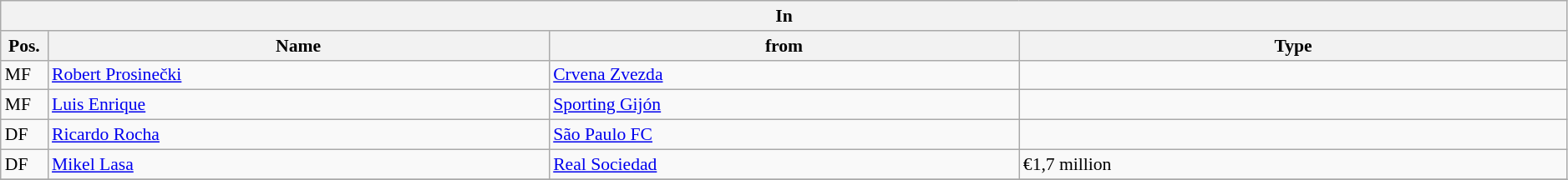<table class="wikitable" style="font-size:90%;width:99%;">
<tr>
<th colspan="4">In</th>
</tr>
<tr>
<th width=3%>Pos.</th>
<th width=32%>Name</th>
<th width=30%>from</th>
<th width=35%>Type</th>
</tr>
<tr>
<td>MF</td>
<td><a href='#'>Robert Prosinečki</a></td>
<td><a href='#'>Crvena Zvezda</a></td>
<td></td>
</tr>
<tr>
<td>MF</td>
<td><a href='#'>Luis Enrique</a></td>
<td><a href='#'>Sporting Gijón</a></td>
<td></td>
</tr>
<tr>
<td>DF</td>
<td><a href='#'>Ricardo Rocha</a></td>
<td><a href='#'>São Paulo FC</a></td>
<td></td>
</tr>
<tr>
<td>DF</td>
<td><a href='#'>Mikel Lasa</a></td>
<td><a href='#'>Real Sociedad</a></td>
<td>€1,7 million</td>
</tr>
<tr>
</tr>
</table>
